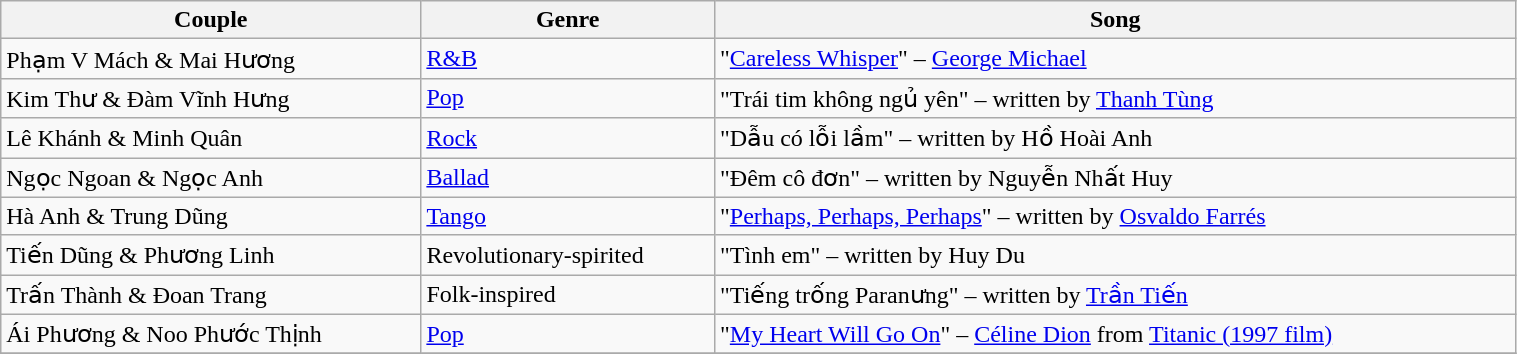<table class="wikitable" style="width:80%;">
<tr>
<th>Couple</th>
<th>Genre</th>
<th>Song</th>
</tr>
<tr>
<td>Phạm V Mách & Mai Hương</td>
<td><a href='#'>R&B</a></td>
<td>"<a href='#'>Careless Whisper</a>" – <a href='#'>George Michael</a></td>
</tr>
<tr>
<td>Kim Thư & Đàm Vĩnh Hưng</td>
<td><a href='#'>Pop</a></td>
<td>"Trái tim không ngủ yên" – written by <a href='#'>Thanh Tùng</a></td>
</tr>
<tr>
<td>Lê Khánh & Minh Quân</td>
<td><a href='#'>Rock</a></td>
<td>"Dẫu có lỗi lầm" – written by Hồ Hoài Anh</td>
</tr>
<tr>
<td>Ngọc Ngoan & Ngọc Anh</td>
<td><a href='#'>Ballad</a></td>
<td>"Đêm cô đơn" – written by Nguyễn Nhất Huy</td>
</tr>
<tr>
<td>Hà Anh & Trung Dũng</td>
<td><a href='#'>Tango</a></td>
<td>"<a href='#'>Perhaps, Perhaps, Perhaps</a>" – written by <a href='#'>Osvaldo Farrés</a></td>
</tr>
<tr>
<td>Tiến Dũng & Phương Linh</td>
<td>Revolutionary-spirited</td>
<td>"Tình em" – written by Huy Du</td>
</tr>
<tr>
<td>Trấn Thành & Đoan Trang</td>
<td>Folk-inspired</td>
<td>"Tiếng trống Paranưng" – written by <a href='#'>Trần Tiến</a></td>
</tr>
<tr>
<td>Ái Phương & Noo Phước Thịnh</td>
<td><a href='#'>Pop</a></td>
<td>"<a href='#'>My Heart Will Go On</a>" – <a href='#'>Céline Dion</a> from <a href='#'>Titanic (1997 film)</a></td>
</tr>
<tr>
</tr>
</table>
